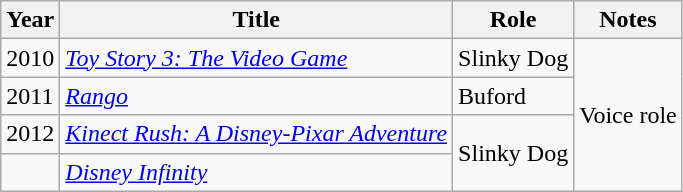<table class="wikitable plainrowheaders sortable">
<tr>
<th>Year</th>
<th>Title</th>
<th>Role</th>
<th scope="col" class="unsortable">Notes</th>
</tr>
<tr>
<td>2010</td>
<td><em><a href='#'>Toy Story 3: The Video Game</a></em></td>
<td>Slinky Dog</td>
<td rowspan=4>Voice role</td>
</tr>
<tr>
<td>2011</td>
<td><em><a href='#'>Rango</a></em></td>
<td>Buford</td>
</tr>
<tr>
<td>2012</td>
<td><em><a href='#'>Kinect Rush: A Disney-Pixar Adventure</a></em></td>
<td rowspan="2">Slinky Dog</td>
</tr>
<tr>
<td></td>
<td><em><a href='#'>Disney Infinity</a></em></td>
</tr>
</table>
